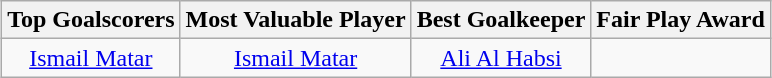<table class="wikitable" style="text-align: center; margin: 0 auto;">
<tr>
<th>Top Goalscorers</th>
<th>Most Valuable Player</th>
<th>Best Goalkeeper</th>
<th>Fair Play Award</th>
</tr>
<tr>
<td> <a href='#'>Ismail Matar</a></td>
<td> <a href='#'>Ismail Matar</a></td>
<td> <a href='#'>Ali Al Habsi</a></td>
<td></td>
</tr>
</table>
